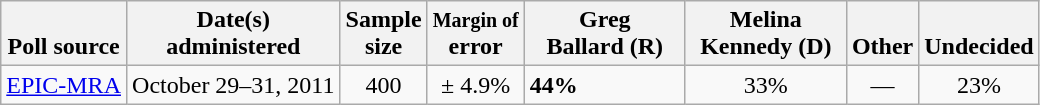<table class="wikitable">
<tr valign= bottom>
<th>Poll source</th>
<th style="width:135px;">Date(s)<br>administered</th>
<th class=small>Sample<br>size</th>
<th><small>Margin of</small><br>error</th>
<th style="width:100px;">Greg<br>Ballard (R)</th>
<th style="width:100px;">Melina<br>Kennedy (D)</th>
<th>Other</th>
<th>Undecided</th>
</tr>
<tr>
<td><a href='#'>EPIC-MRA</a></td>
<td align=center>October 29–31, 2011</td>
<td align=center>400</td>
<td align=center>± 4.9%</td>
<td><strong>44%</strong></td>
<td align=center>33%</td>
<td align=center>—</td>
<td align=center>23%</td>
</tr>
</table>
